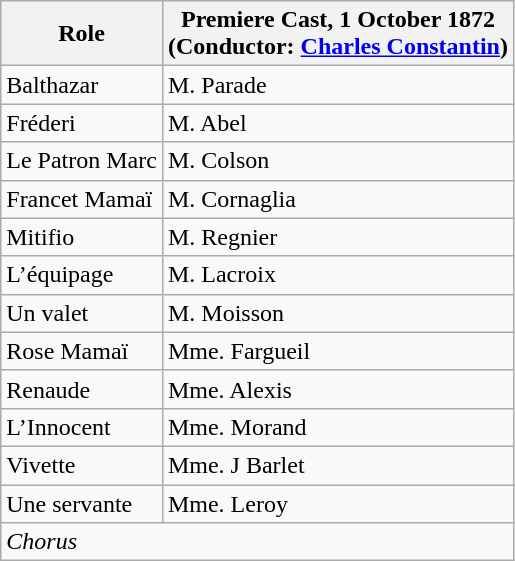<table class="wikitable">
<tr>
<th>Role</th>
<th>Premiere Cast, 1 October 1872<br>(Conductor: <a href='#'>Charles Constantin</a>)</th>
</tr>
<tr>
<td>Balthazar</td>
<td>M. Parade</td>
</tr>
<tr>
<td>Fréderi</td>
<td>M. Abel</td>
</tr>
<tr>
<td>Le Patron Marc</td>
<td>M. Colson</td>
</tr>
<tr>
<td>Francet Mamaï</td>
<td>M. Cornaglia</td>
</tr>
<tr>
<td>Mitifio</td>
<td>M. Regnier</td>
</tr>
<tr>
<td>L’équipage</td>
<td>M. Lacroix</td>
</tr>
<tr>
<td>Un valet</td>
<td>M. Moisson</td>
</tr>
<tr>
<td>Rose Mamaï</td>
<td>Mme. Fargueil</td>
</tr>
<tr>
<td>Renaude</td>
<td>Mme. Alexis</td>
</tr>
<tr>
<td>L’Innocent</td>
<td>Mme. Morand</td>
</tr>
<tr>
<td>Vivette</td>
<td>Mme. J Barlet</td>
</tr>
<tr>
<td>Une servante</td>
<td>Mme. Leroy</td>
</tr>
<tr>
<td colspan="2"><em>Chorus</em></td>
</tr>
</table>
